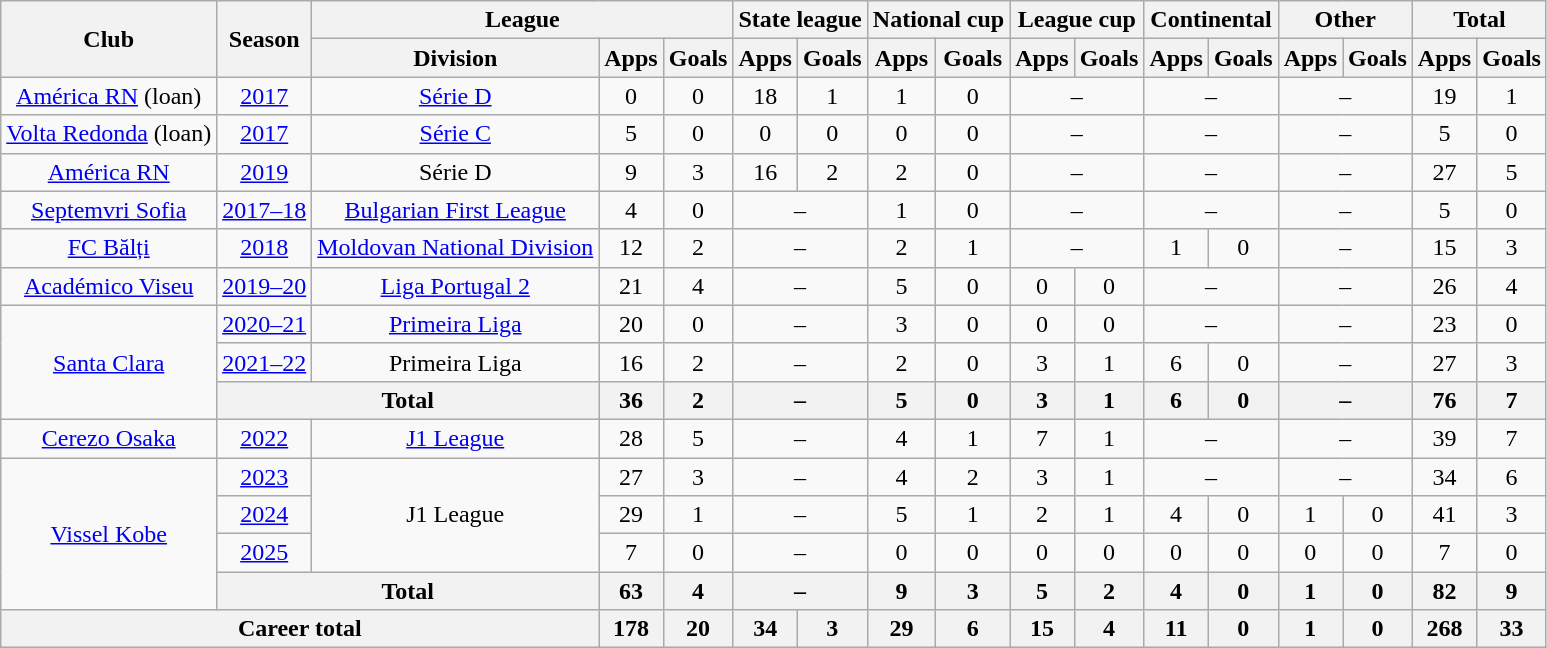<table class="wikitable" style="text-align: center">
<tr>
<th rowspan="2">Club</th>
<th rowspan="2">Season</th>
<th colspan="3">League</th>
<th colspan="2">State league</th>
<th colspan="2">National cup</th>
<th colspan="2">League cup</th>
<th colspan="2">Continental</th>
<th colspan="2">Other</th>
<th colspan="3">Total</th>
</tr>
<tr>
<th>Division</th>
<th>Apps</th>
<th>Goals</th>
<th>Apps</th>
<th>Goals</th>
<th>Apps</th>
<th>Goals</th>
<th>Apps</th>
<th>Goals</th>
<th>Apps</th>
<th>Goals</th>
<th>Apps</th>
<th>Goals</th>
<th>Apps</th>
<th>Goals</th>
</tr>
<tr>
<td><a href='#'>América RN</a> (loan)</td>
<td><a href='#'>2017</a></td>
<td><a href='#'>Série D</a></td>
<td>0</td>
<td>0</td>
<td>18</td>
<td>1</td>
<td>1</td>
<td>0</td>
<td colspan="2">–</td>
<td colspan="2">–</td>
<td colspan="2">–</td>
<td>19</td>
<td>1</td>
</tr>
<tr>
<td><a href='#'>Volta Redonda</a> (loan)</td>
<td><a href='#'>2017</a></td>
<td><a href='#'>Série C</a></td>
<td>5</td>
<td>0</td>
<td>0</td>
<td>0</td>
<td>0</td>
<td>0</td>
<td colspan="2">–</td>
<td colspan="2">–</td>
<td colspan="2">–</td>
<td>5</td>
<td>0</td>
</tr>
<tr>
<td><a href='#'>América RN</a></td>
<td><a href='#'>2019</a></td>
<td>Série D</td>
<td>9</td>
<td>3</td>
<td>16</td>
<td>2</td>
<td>2</td>
<td>0</td>
<td colspan="2">–</td>
<td colspan="2">–</td>
<td colspan="2">–</td>
<td>27</td>
<td>5</td>
</tr>
<tr>
<td><a href='#'>Septemvri Sofia</a></td>
<td><a href='#'>2017–18</a></td>
<td><a href='#'>Bulgarian First League</a></td>
<td>4</td>
<td>0</td>
<td colspan="2">–</td>
<td>1</td>
<td>0</td>
<td colspan="2">–</td>
<td colspan="2">–</td>
<td colspan="2">–</td>
<td>5</td>
<td>0</td>
</tr>
<tr>
<td><a href='#'>FC Bălți</a></td>
<td><a href='#'>2018</a></td>
<td><a href='#'>Moldovan National Division</a></td>
<td>12</td>
<td>2</td>
<td colspan="2">–</td>
<td>2</td>
<td>1</td>
<td colspan="2">–</td>
<td>1</td>
<td>0</td>
<td colspan="2">–</td>
<td>15</td>
<td>3</td>
</tr>
<tr>
<td><a href='#'>Académico Viseu</a></td>
<td><a href='#'>2019–20</a></td>
<td><a href='#'>Liga Portugal 2</a></td>
<td>21</td>
<td>4</td>
<td colspan="2">–</td>
<td>5</td>
<td>0</td>
<td>0</td>
<td>0</td>
<td colspan="2">–</td>
<td colspan="2">–</td>
<td>26</td>
<td>4</td>
</tr>
<tr>
<td rowspan="3"><a href='#'>Santa Clara</a></td>
<td><a href='#'>2020–21</a></td>
<td><a href='#'>Primeira Liga</a></td>
<td>20</td>
<td>0</td>
<td colspan="2">–</td>
<td>3</td>
<td>0</td>
<td>0</td>
<td>0</td>
<td colspan="2">–</td>
<td colspan="2">–</td>
<td>23</td>
<td>0</td>
</tr>
<tr>
<td><a href='#'>2021–22</a></td>
<td>Primeira Liga</td>
<td>16</td>
<td>2</td>
<td colspan="2">–</td>
<td>2</td>
<td>0</td>
<td>3</td>
<td>1</td>
<td>6</td>
<td>0</td>
<td colspan="2">–</td>
<td>27</td>
<td>3</td>
</tr>
<tr>
<th colspan="2">Total</th>
<th>36</th>
<th>2</th>
<th colspan="2">–</th>
<th>5</th>
<th>0</th>
<th>3</th>
<th>1</th>
<th>6</th>
<th>0</th>
<th colspan="2">–</th>
<th>76</th>
<th>7</th>
</tr>
<tr>
<td><a href='#'>Cerezo Osaka</a></td>
<td><a href='#'>2022</a></td>
<td><a href='#'>J1 League</a></td>
<td>28</td>
<td>5</td>
<td colspan="2">–</td>
<td>4</td>
<td>1</td>
<td>7</td>
<td>1</td>
<td colspan="2">–</td>
<td colspan="2">–</td>
<td>39</td>
<td>7</td>
</tr>
<tr>
<td rowspan="4"><a href='#'>Vissel Kobe</a></td>
<td><a href='#'>2023</a></td>
<td rowspan="3">J1 League</td>
<td>27</td>
<td>3</td>
<td colspan="2">–</td>
<td>4</td>
<td>2</td>
<td>3</td>
<td>1</td>
<td colspan="2">–</td>
<td colspan="2">–</td>
<td>34</td>
<td>6</td>
</tr>
<tr>
<td><a href='#'>2024</a></td>
<td>29</td>
<td>1</td>
<td colspan="2">–</td>
<td>5</td>
<td>1</td>
<td>2</td>
<td>1</td>
<td>4</td>
<td>0</td>
<td>1</td>
<td>0</td>
<td>41</td>
<td>3</td>
</tr>
<tr>
<td><a href='#'>2025</a></td>
<td>7</td>
<td>0</td>
<td colspan="2">–</td>
<td>0</td>
<td>0</td>
<td>0</td>
<td>0</td>
<td>0</td>
<td>0</td>
<td>0</td>
<td>0</td>
<td>7</td>
<td>0</td>
</tr>
<tr>
<th colspan="2">Total</th>
<th>63</th>
<th>4</th>
<th colspan="2">–</th>
<th>9</th>
<th>3</th>
<th>5</th>
<th>2</th>
<th>4</th>
<th>0</th>
<th>1</th>
<th>0</th>
<th>82</th>
<th>9</th>
</tr>
<tr>
<th colspan="3">Career total</th>
<th>178</th>
<th>20</th>
<th>34</th>
<th>3</th>
<th>29</th>
<th>6</th>
<th>15</th>
<th>4</th>
<th>11</th>
<th>0</th>
<th>1</th>
<th>0</th>
<th>268</th>
<th>33</th>
</tr>
</table>
